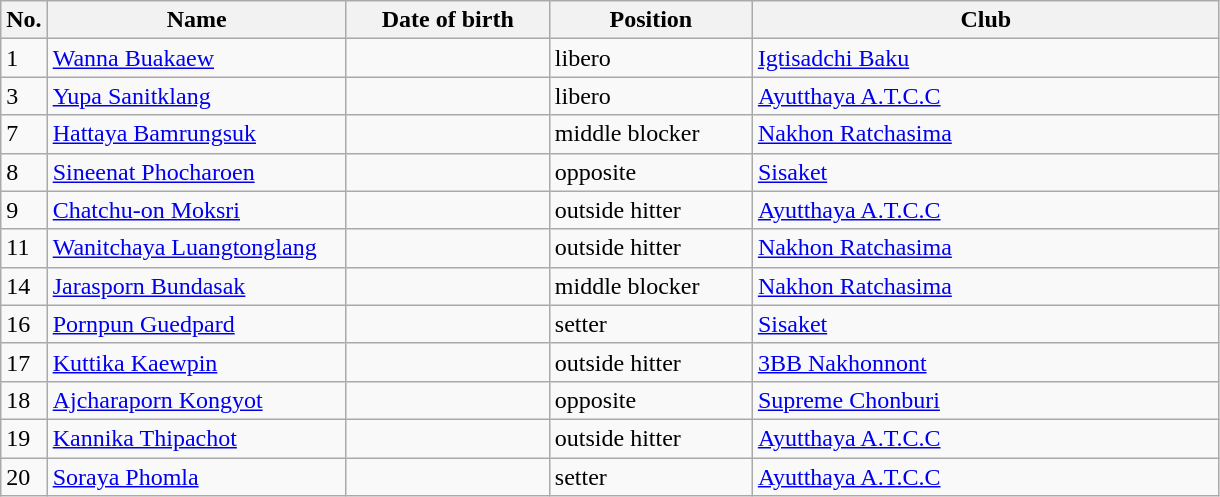<table class=wikitable sortable style=font-size:100%; text-align:center;>
<tr>
<th>No.</th>
<th style=width:12em>Name</th>
<th style=width:8em>Date of birth</th>
<th style=width:8em>Position</th>
<th style=width:19em>Club</th>
</tr>
<tr>
<td>1</td>
<td><a href='#'>Wanna Buakaew</a></td>
<td></td>
<td>libero</td>
<td> <a href='#'>Igtisadchi Baku</a></td>
</tr>
<tr>
<td>3</td>
<td><a href='#'>Yupa Sanitklang</a></td>
<td></td>
<td>libero</td>
<td> <a href='#'>Ayutthaya A.T.C.C</a></td>
</tr>
<tr>
<td>7</td>
<td><a href='#'>Hattaya Bamrungsuk</a></td>
<td></td>
<td>middle blocker</td>
<td> <a href='#'>Nakhon Ratchasima</a></td>
</tr>
<tr>
<td>8</td>
<td><a href='#'>Sineenat Phocharoen</a></td>
<td></td>
<td>opposite</td>
<td> <a href='#'>Sisaket</a></td>
</tr>
<tr>
<td>9</td>
<td><a href='#'>Chatchu-on Moksri</a></td>
<td></td>
<td>outside hitter</td>
<td> <a href='#'>Ayutthaya A.T.C.C</a></td>
</tr>
<tr>
<td>11</td>
<td><a href='#'>Wanitchaya Luangtonglang</a></td>
<td></td>
<td>outside hitter</td>
<td> <a href='#'>Nakhon Ratchasima</a></td>
</tr>
<tr>
<td>14</td>
<td><a href='#'>Jarasporn Bundasak</a></td>
<td></td>
<td>middle blocker</td>
<td> <a href='#'>Nakhon Ratchasima</a></td>
</tr>
<tr>
<td>16</td>
<td><a href='#'>Pornpun Guedpard</a></td>
<td></td>
<td>setter</td>
<td> <a href='#'>Sisaket</a></td>
</tr>
<tr>
<td>17</td>
<td><a href='#'>Kuttika Kaewpin</a></td>
<td></td>
<td>outside hitter</td>
<td> <a href='#'>3BB Nakhonnont</a></td>
</tr>
<tr>
<td>18</td>
<td><a href='#'>Ajcharaporn Kongyot</a></td>
<td></td>
<td>opposite</td>
<td> <a href='#'>Supreme Chonburi</a></td>
</tr>
<tr>
<td>19</td>
<td><a href='#'>Kannika Thipachot</a></td>
<td></td>
<td>outside hitter</td>
<td> <a href='#'>Ayutthaya A.T.C.C</a></td>
</tr>
<tr>
<td>20</td>
<td><a href='#'>Soraya Phomla</a></td>
<td></td>
<td>setter</td>
<td> <a href='#'>Ayutthaya A.T.C.C</a></td>
</tr>
</table>
